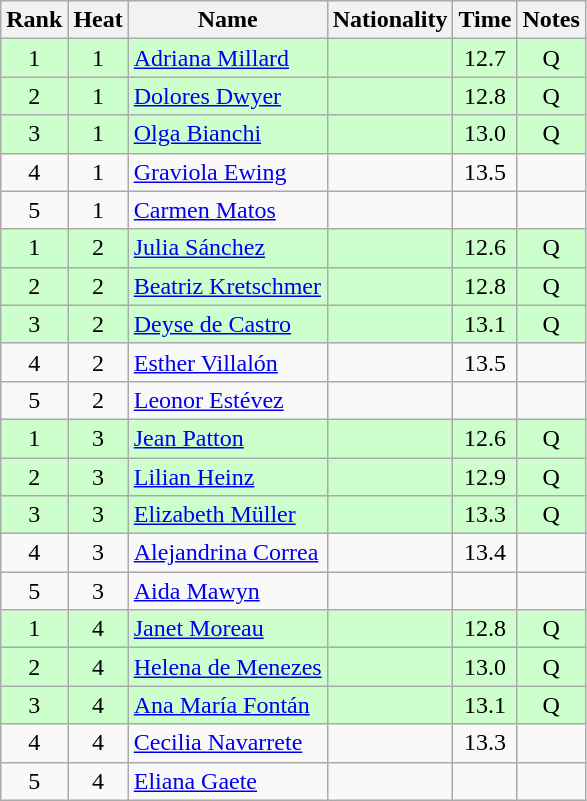<table class="wikitable sortable" style="text-align:center">
<tr>
<th>Rank</th>
<th>Heat</th>
<th>Name</th>
<th>Nationality</th>
<th>Time</th>
<th>Notes</th>
</tr>
<tr bgcolor=ccffcc>
<td>1</td>
<td>1</td>
<td align=left><a href='#'>Adriana Millard</a></td>
<td align=left></td>
<td>12.7</td>
<td>Q</td>
</tr>
<tr bgcolor=ccffcc>
<td>2</td>
<td>1</td>
<td align=left><a href='#'>Dolores Dwyer</a></td>
<td align=left></td>
<td>12.8</td>
<td>Q</td>
</tr>
<tr bgcolor=ccffcc>
<td>3</td>
<td>1</td>
<td align=left><a href='#'>Olga Bianchi</a></td>
<td align=left></td>
<td>13.0</td>
<td>Q</td>
</tr>
<tr>
<td>4</td>
<td>1</td>
<td align=left><a href='#'>Graviola Ewing</a></td>
<td align=left></td>
<td>13.5</td>
<td></td>
</tr>
<tr>
<td>5</td>
<td>1</td>
<td align=left><a href='#'>Carmen Matos</a></td>
<td align=left></td>
<td></td>
<td></td>
</tr>
<tr bgcolor=ccffcc>
<td>1</td>
<td>2</td>
<td align=left><a href='#'>Julia Sánchez</a></td>
<td align=left></td>
<td>12.6</td>
<td>Q</td>
</tr>
<tr bgcolor=ccffcc>
<td>2</td>
<td>2</td>
<td align=left><a href='#'>Beatriz Kretschmer</a></td>
<td align=left></td>
<td>12.8</td>
<td>Q</td>
</tr>
<tr bgcolor=ccffcc>
<td>3</td>
<td>2</td>
<td align=left><a href='#'>Deyse de Castro</a></td>
<td align=left></td>
<td>13.1</td>
<td>Q</td>
</tr>
<tr>
<td>4</td>
<td>2</td>
<td align=left><a href='#'>Esther Villalón</a></td>
<td align=left></td>
<td>13.5</td>
<td></td>
</tr>
<tr>
<td>5</td>
<td>2</td>
<td align=left><a href='#'>Leonor Estévez</a></td>
<td align=left></td>
<td></td>
<td></td>
</tr>
<tr bgcolor=ccffcc>
<td>1</td>
<td>3</td>
<td align=left><a href='#'>Jean Patton</a></td>
<td align=left></td>
<td>12.6</td>
<td>Q</td>
</tr>
<tr bgcolor=ccffcc>
<td>2</td>
<td>3</td>
<td align=left><a href='#'>Lilian Heinz</a></td>
<td align=left></td>
<td>12.9</td>
<td>Q</td>
</tr>
<tr bgcolor=ccffcc>
<td>3</td>
<td>3</td>
<td align=left><a href='#'>Elizabeth Müller</a></td>
<td align=left></td>
<td>13.3</td>
<td>Q</td>
</tr>
<tr>
<td>4</td>
<td>3</td>
<td align=left><a href='#'>Alejandrina Correa</a></td>
<td align=left></td>
<td>13.4</td>
<td></td>
</tr>
<tr>
<td>5</td>
<td>3</td>
<td align=left><a href='#'>Aida Mawyn</a></td>
<td align=left></td>
<td></td>
<td></td>
</tr>
<tr bgcolor=ccffcc>
<td>1</td>
<td>4</td>
<td align=left><a href='#'>Janet Moreau</a></td>
<td align=left></td>
<td>12.8</td>
<td>Q</td>
</tr>
<tr bgcolor=ccffcc>
<td>2</td>
<td>4</td>
<td align=left><a href='#'>Helena de Menezes</a></td>
<td align=left></td>
<td>13.0</td>
<td>Q</td>
</tr>
<tr bgcolor=ccffcc>
<td>3</td>
<td>4</td>
<td align=left><a href='#'>Ana María Fontán</a></td>
<td align=left></td>
<td>13.1</td>
<td>Q</td>
</tr>
<tr>
<td>4</td>
<td>4</td>
<td align=left><a href='#'>Cecilia Navarrete</a></td>
<td align=left></td>
<td>13.3</td>
<td></td>
</tr>
<tr>
<td>5</td>
<td>4</td>
<td align=left><a href='#'>Eliana Gaete</a></td>
<td align=left></td>
<td></td>
<td></td>
</tr>
</table>
